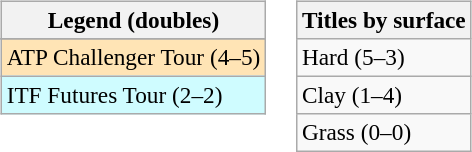<table>
<tr valign=top>
<td><br><table class=wikitable style=font-size:97%>
<tr>
<th>Legend (doubles)</th>
</tr>
<tr bgcolor=e5d1cb>
</tr>
<tr bgcolor=moccasin>
<td>ATP Challenger Tour (4–5)</td>
</tr>
<tr bgcolor=cffcff>
<td>ITF Futures Tour (2–2)</td>
</tr>
</table>
</td>
<td><br><table class=wikitable style=font-size:97%>
<tr>
<th>Titles by surface</th>
</tr>
<tr>
<td>Hard (5–3)</td>
</tr>
<tr>
<td>Clay (1–4)</td>
</tr>
<tr>
<td>Grass (0–0)</td>
</tr>
</table>
</td>
</tr>
</table>
